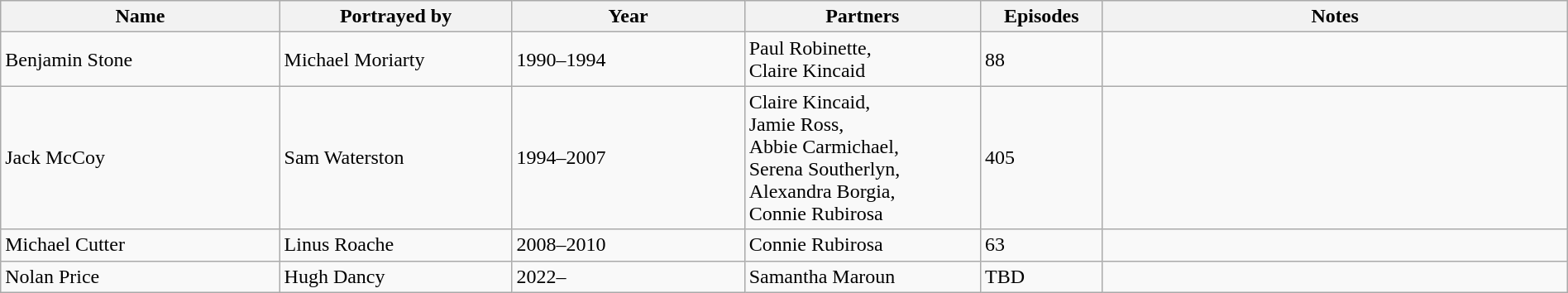<table class="wikitable sortable" style="width: 100%;">
<tr>
<th style="width: 12%">Name</th>
<th style="width: 10%">Portrayed by</th>
<th style="width: 10%">Year</th>
<th style="width: 10%">Partners</th>
<th style="width:  5%">Episodes</th>
<th style="width: 20%">Notes</th>
</tr>
<tr>
<td>Benjamin Stone</td>
<td style=white-space:nowrap>Michael Moriarty</td>
<td style=white-space:nowrap>1990–1994</td>
<td>Paul Robinette,<br>Claire Kincaid</td>
<td>88</td>
<td></td>
</tr>
<tr>
<td>Jack McCoy</td>
<td>Sam Waterston</td>
<td>1994–2007</td>
<td style=white-space:nowrap>Claire Kincaid,<br>Jamie Ross,<br>Abbie Carmichael,<br>Serena Southerlyn,<br>Alexandra Borgia,<br>Connie Rubirosa</td>
<td>405</td>
<td></td>
</tr>
<tr>
<td>Michael Cutter</td>
<td>Linus Roache</td>
<td>2008–2010</td>
<td>Connie Rubirosa</td>
<td>63</td>
<td></td>
</tr>
<tr>
<td>Nolan Price</td>
<td>Hugh Dancy</td>
<td>2022–</td>
<td>Samantha Maroun</td>
<td>TBD</td>
<td></td>
</tr>
</table>
